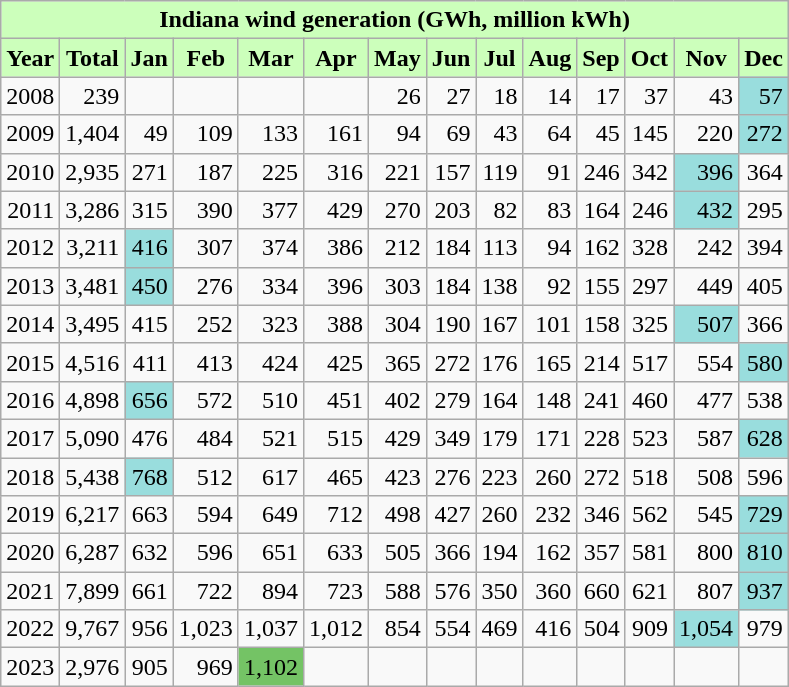<table class="wikitable" style="text-align:right;">
<tr>
<th colspan="14" style="background:#cfb;">Indiana wind generation (GWh, million kWh)</th>
</tr>
<tr>
<th style="background:#cfb;">Year</th>
<th style="background:#cfb;">Total</th>
<th style="background:#cfb;">Jan</th>
<th style="background:#cfb;">Feb</th>
<th style="background:#cfb;">Mar</th>
<th style="background:#cfb;">Apr</th>
<th style="background:#cfb;">May</th>
<th style="background:#cfb;">Jun</th>
<th style="background:#cfb;">Jul</th>
<th style="background:#cfb;">Aug</th>
<th style="background:#cfb;">Sep</th>
<th style="background:#cfb;">Oct</th>
<th style="background:#cfb;">Nov</th>
<th style="background:#cfb;">Dec</th>
</tr>
<tr align=right>
<td>2008</td>
<td>239</td>
<td></td>
<td></td>
<td></td>
<td></td>
<td>26</td>
<td>27</td>
<td>18</td>
<td>14</td>
<td>17</td>
<td>37</td>
<td>43</td>
<td style="background-color: #9dd;">57</td>
</tr>
<tr align=right>
<td>2009</td>
<td>1,404</td>
<td>49</td>
<td>109</td>
<td>133</td>
<td>161</td>
<td>94</td>
<td>69</td>
<td>43</td>
<td>64</td>
<td>45</td>
<td>145</td>
<td>220</td>
<td style="background-color: #9dd;">272</td>
</tr>
<tr align=right>
<td>2010</td>
<td>2,935</td>
<td>271</td>
<td>187</td>
<td>225</td>
<td>316</td>
<td>221</td>
<td>157</td>
<td>119</td>
<td>91</td>
<td>246</td>
<td>342</td>
<td style="background-color: #9dd;">396</td>
<td>364</td>
</tr>
<tr align=right>
<td>2011</td>
<td>3,286</td>
<td>315</td>
<td>390</td>
<td>377</td>
<td>429</td>
<td>270</td>
<td>203</td>
<td>82</td>
<td>83</td>
<td>164</td>
<td>246</td>
<td style="background-color: #9dd;">432</td>
<td>295</td>
</tr>
<tr align=right>
<td>2012</td>
<td>3,211</td>
<td style="background-color: #9dd;">416</td>
<td>307</td>
<td>374</td>
<td>386</td>
<td>212</td>
<td>184</td>
<td>113</td>
<td>94</td>
<td>162</td>
<td>328</td>
<td>242</td>
<td>394</td>
</tr>
<tr align=right>
<td>2013</td>
<td>3,481</td>
<td style="background-color: #9dd;">450</td>
<td>276</td>
<td>334</td>
<td>396</td>
<td>303</td>
<td>184</td>
<td>138</td>
<td>92</td>
<td>155</td>
<td>297</td>
<td>449</td>
<td>405</td>
</tr>
<tr align=right>
<td>2014</td>
<td>3,495</td>
<td>415</td>
<td>252</td>
<td>323</td>
<td>388</td>
<td>304</td>
<td>190</td>
<td>167</td>
<td>101</td>
<td>158</td>
<td>325</td>
<td style="background-color: #9dd;">507</td>
<td>366</td>
</tr>
<tr align=right>
<td>2015</td>
<td>4,516</td>
<td>411</td>
<td>413</td>
<td>424</td>
<td>425</td>
<td>365</td>
<td>272</td>
<td>176</td>
<td>165</td>
<td>214</td>
<td>517</td>
<td>554</td>
<td style="background-color: #9dd;">580</td>
</tr>
<tr align=right>
<td>2016</td>
<td>4,898</td>
<td style="background-color: #9dd;">656</td>
<td>572</td>
<td>510</td>
<td>451</td>
<td>402</td>
<td>279</td>
<td>164</td>
<td>148</td>
<td>241</td>
<td>460</td>
<td>477</td>
<td>538</td>
</tr>
<tr align=right>
<td>2017</td>
<td>5,090</td>
<td>476</td>
<td>484</td>
<td>521</td>
<td>515</td>
<td>429</td>
<td>349</td>
<td>179</td>
<td>171</td>
<td>228</td>
<td>523</td>
<td>587</td>
<td style="background-color: #9dd;">628</td>
</tr>
<tr align=right>
<td>2018</td>
<td>5,438</td>
<td style="background-color: #9dd;">768</td>
<td>512</td>
<td>617</td>
<td>465</td>
<td>423</td>
<td>276</td>
<td>223</td>
<td>260</td>
<td>272</td>
<td>518</td>
<td>508</td>
<td>596</td>
</tr>
<tr align=right>
<td>2019</td>
<td>6,217</td>
<td>663</td>
<td>594</td>
<td>649</td>
<td>712</td>
<td>498</td>
<td>427</td>
<td>260</td>
<td>232</td>
<td>346</td>
<td>562</td>
<td>545</td>
<td style="background-color: #9dd;">729</td>
</tr>
<tr align=right>
<td>2020</td>
<td>6,287</td>
<td>632</td>
<td>596</td>
<td>651</td>
<td>633</td>
<td>505</td>
<td>366</td>
<td>194</td>
<td>162</td>
<td>357</td>
<td>581</td>
<td>800</td>
<td style="background-color: #9dd;">810</td>
</tr>
<tr align=right>
<td>2021</td>
<td>7,899</td>
<td>661</td>
<td>722</td>
<td>894</td>
<td>723</td>
<td>588</td>
<td>576</td>
<td>350</td>
<td>360</td>
<td>660</td>
<td>621</td>
<td>807</td>
<td style="background-color: #9dd;">937</td>
</tr>
<tr align=right>
<td>2022</td>
<td>9,767</td>
<td>956</td>
<td>1,023</td>
<td>1,037</td>
<td>1,012</td>
<td>854</td>
<td>554</td>
<td>469</td>
<td>416</td>
<td>504</td>
<td>909</td>
<td style="background-color: #9dd;">1,054</td>
<td>979</td>
</tr>
<tr align=right>
<td>2023</td>
<td>2,976</td>
<td>905</td>
<td>969</td>
<td style="background-color: #74C365">1,102</td>
<td></td>
<td></td>
<td></td>
<td></td>
<td></td>
<td></td>
<td></td>
<td></td>
<td></td>
</tr>
</table>
